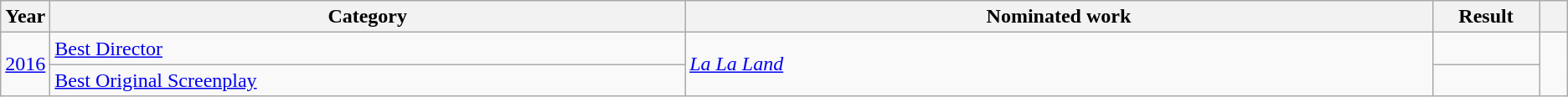<table class=wikitable>
<tr>
<th scope="col" style="width:1em;">Year</th>
<th scope="col" style="width:33em;">Category</th>
<th scope="col" style="width:39em;">Nominated work</th>
<th scope="col" style="width:5em;">Result</th>
<th scope="col" style="width:1em;"></th>
</tr>
<tr>
<td rowspan="2"><a href='#'>2016</a></td>
<td><a href='#'>Best Director</a></td>
<td rowspan="2"><em><a href='#'>La La Land</a></em></td>
<td></td>
<td rowspan="2"></td>
</tr>
<tr>
<td><a href='#'>Best Original Screenplay</a></td>
<td></td>
</tr>
</table>
